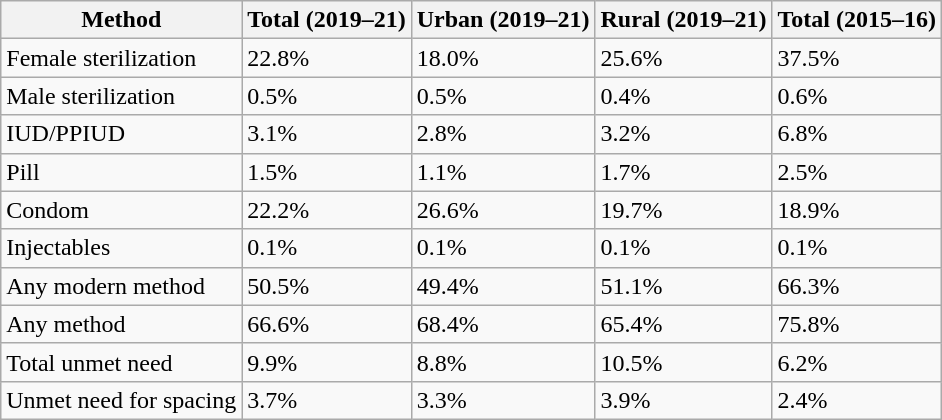<table class="wikitable sortable">
<tr>
<th>Method</th>
<th>Total (2019–21)</th>
<th>Urban (2019–21)</th>
<th>Rural (2019–21)</th>
<th>Total (2015–16)</th>
</tr>
<tr>
<td>Female sterilization</td>
<td>22.8%</td>
<td>18.0%</td>
<td>25.6%</td>
<td>37.5%</td>
</tr>
<tr>
<td>Male sterilization</td>
<td>0.5%</td>
<td>0.5%</td>
<td>0.4%</td>
<td>0.6%</td>
</tr>
<tr>
<td>IUD/PPIUD</td>
<td>3.1%</td>
<td>2.8%</td>
<td>3.2%</td>
<td>6.8%</td>
</tr>
<tr>
<td>Pill</td>
<td>1.5%</td>
<td>1.1%</td>
<td>1.7%</td>
<td>2.5%</td>
</tr>
<tr>
<td>Condom</td>
<td>22.2%</td>
<td>26.6%</td>
<td>19.7%</td>
<td>18.9%</td>
</tr>
<tr>
<td>Injectables</td>
<td>0.1%</td>
<td>0.1%</td>
<td>0.1%</td>
<td>0.1%</td>
</tr>
<tr>
<td>Any modern method</td>
<td>50.5%</td>
<td>49.4%</td>
<td>51.1%</td>
<td>66.3%</td>
</tr>
<tr>
<td>Any method</td>
<td>66.6%</td>
<td>68.4%</td>
<td>65.4%</td>
<td>75.8%</td>
</tr>
<tr>
<td>Total unmet need</td>
<td>9.9%</td>
<td>8.8%</td>
<td>10.5%</td>
<td>6.2%</td>
</tr>
<tr>
<td>Unmet need for spacing</td>
<td>3.7%</td>
<td>3.3%</td>
<td>3.9%</td>
<td>2.4%</td>
</tr>
</table>
